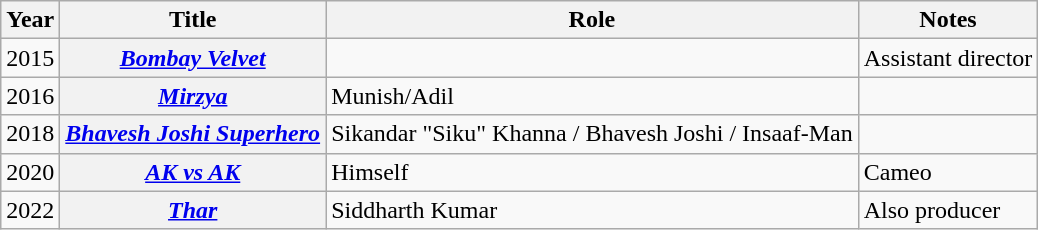<table class="wikitable sortable plainrowheaders">
<tr style="text-align:center;">
<th scope="col">Year</th>
<th scope="col">Title</th>
<th scope="col">Role</th>
<th class="unsortable" scope="col">Notes</th>
</tr>
<tr>
<td style="text-align:center;">2015</td>
<th scope="row"><em><a href='#'>Bombay Velvet</a></em></th>
<td></td>
<td>Assistant director</td>
</tr>
<tr>
<td style="text-align:center;">2016</td>
<th scope="row"><em><a href='#'>Mirzya</a></em></th>
<td>Munish/Adil</td>
<td></td>
</tr>
<tr>
<td style="text-align:center;">2018</td>
<th scope="row"><em><a href='#'>Bhavesh Joshi Superhero</a></em></th>
<td>Sikandar "Siku" Khanna / Bhavesh Joshi / Insaaf-Man</td>
<td></td>
</tr>
<tr>
<td style="text-align:center;">2020</td>
<th scope="row"><em><a href='#'>AK vs AK</a></em></th>
<td>Himself</td>
<td>Cameo</td>
</tr>
<tr>
<td style="text-align:center;">2022</td>
<th scope="row"><em><a href='#'>Thar</a></em></th>
<td>Siddharth Kumar</td>
<td>Also producer</td>
</tr>
</table>
